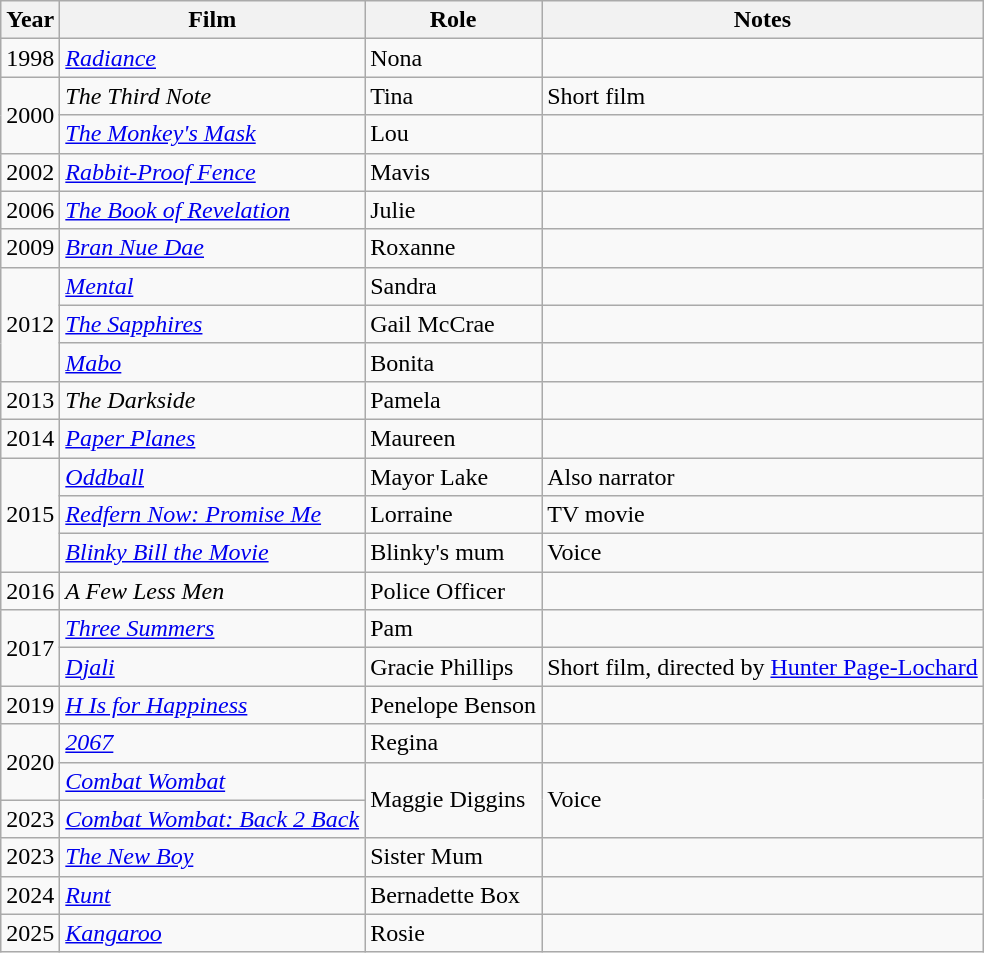<table class="wikitable sortable">
<tr>
<th>Year</th>
<th>Film</th>
<th>Role</th>
<th>Notes</th>
</tr>
<tr>
<td>1998</td>
<td><em><a href='#'>Radiance</a></em></td>
<td>Nona</td>
<td></td>
</tr>
<tr>
<td rowspan="2">2000</td>
<td><em>The Third Note</em></td>
<td>Tina</td>
<td>Short film</td>
</tr>
<tr>
<td><em><a href='#'>The Monkey's Mask</a></em></td>
<td>Lou</td>
<td></td>
</tr>
<tr>
<td>2002</td>
<td><em><a href='#'>Rabbit-Proof Fence</a></em></td>
<td>Mavis</td>
<td></td>
</tr>
<tr>
<td>2006</td>
<td><em><a href='#'>The Book of Revelation</a></em></td>
<td>Julie</td>
<td></td>
</tr>
<tr>
<td>2009</td>
<td><em><a href='#'>Bran Nue Dae</a></em></td>
<td>Roxanne</td>
<td></td>
</tr>
<tr>
<td rowspan="3">2012</td>
<td><em><a href='#'>Mental</a></em></td>
<td>Sandra</td>
<td></td>
</tr>
<tr>
<td><em><a href='#'>The Sapphires</a></em></td>
<td>Gail McCrae</td>
<td></td>
</tr>
<tr>
<td><em><a href='#'>Mabo</a></em></td>
<td>Bonita</td>
<td></td>
</tr>
<tr>
<td>2013</td>
<td><em>The Darkside</em></td>
<td>Pamela</td>
<td></td>
</tr>
<tr>
<td>2014</td>
<td><em><a href='#'>Paper Planes</a></em></td>
<td>Maureen</td>
<td></td>
</tr>
<tr>
<td rowspan="3">2015</td>
<td><em><a href='#'>Oddball</a></em></td>
<td>Mayor Lake</td>
<td>Also narrator</td>
</tr>
<tr>
<td><em><a href='#'>Redfern Now: Promise Me</a></em></td>
<td>Lorraine</td>
<td>TV movie</td>
</tr>
<tr>
<td><em><a href='#'>Blinky Bill the Movie</a></em></td>
<td>Blinky's mum</td>
<td>Voice</td>
</tr>
<tr>
<td>2016</td>
<td><em>A Few Less Men</em></td>
<td>Police Officer</td>
<td></td>
</tr>
<tr>
<td rowspan="2">2017</td>
<td><em><a href='#'>Three Summers</a></em></td>
<td>Pam</td>
<td></td>
</tr>
<tr>
<td><em><a href='#'>Djali</a></em></td>
<td>Gracie Phillips</td>
<td>Short film, directed by <a href='#'>Hunter Page-Lochard</a></td>
</tr>
<tr>
<td>2019</td>
<td><em><a href='#'>H Is for Happiness</a></em></td>
<td>Penelope Benson</td>
<td></td>
</tr>
<tr>
<td rowspan="2">2020</td>
<td><em><a href='#'>2067</a></em></td>
<td>Regina</td>
<td></td>
</tr>
<tr>
<td><em><a href='#'>Combat Wombat</a></em></td>
<td rowspan="2">Maggie Diggins</td>
<td rowspan="2">Voice</td>
</tr>
<tr>
<td>2023</td>
<td><em><a href='#'>Combat Wombat: Back 2 Back</a></em></td>
</tr>
<tr>
<td>2023</td>
<td><em><a href='#'>The New Boy</a></em></td>
<td>Sister Mum</td>
<td></td>
</tr>
<tr>
<td>2024</td>
<td><em><a href='#'>Runt</a></em></td>
<td>Bernadette Box</td>
<td></td>
</tr>
<tr>
<td>2025</td>
<td><a href='#'><em>Kangaroo</em></a></td>
<td>Rosie</td>
<td></td>
</tr>
</table>
